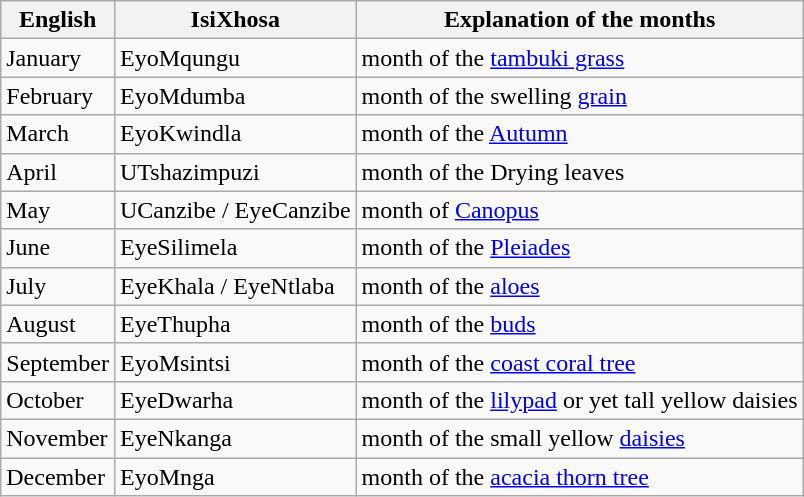<table class="wikitable">
<tr>
<th>English</th>
<th>IsiXhosa</th>
<th>Explanation of the months</th>
</tr>
<tr>
<td>January</td>
<td>EyoMqungu</td>
<td>month of the <a href='#'>tambuki grass</a></td>
</tr>
<tr>
<td>February</td>
<td>EyoMdumba</td>
<td>month of the swelling <a href='#'>grain</a></td>
</tr>
<tr>
<td>March</td>
<td>EyoKwindla</td>
<td>month of the <a href='#'>Autumn</a></td>
</tr>
<tr>
<td>April</td>
<td>UTshazimpuzi</td>
<td>month of the Drying leaves</td>
</tr>
<tr>
<td>May</td>
<td>UCanzibe / EyeCanzibe</td>
<td>month of <a href='#'>Canopus</a></td>
</tr>
<tr>
<td>June</td>
<td>EyeSilimela</td>
<td>month of the <a href='#'>Pleiades</a></td>
</tr>
<tr>
<td>July</td>
<td>EyeKhala / EyeNtlaba</td>
<td>month of the <a href='#'>aloes</a></td>
</tr>
<tr>
<td>August</td>
<td>EyeThupha</td>
<td>month of the <a href='#'>buds</a></td>
</tr>
<tr>
<td>September</td>
<td>EyoMsintsi</td>
<td>month of the <a href='#'>coast coral tree</a></td>
</tr>
<tr>
<td>October</td>
<td>EyeDwarha</td>
<td>month of the <a href='#'>lilypad</a> or yet tall yellow daisies</td>
</tr>
<tr>
<td>November</td>
<td>EyeNkanga</td>
<td>month of the small yellow <a href='#'>daisies</a></td>
</tr>
<tr>
<td>December</td>
<td>EyoMnga</td>
<td>month of the <a href='#'>acacia thorn tree</a></td>
</tr>
</table>
